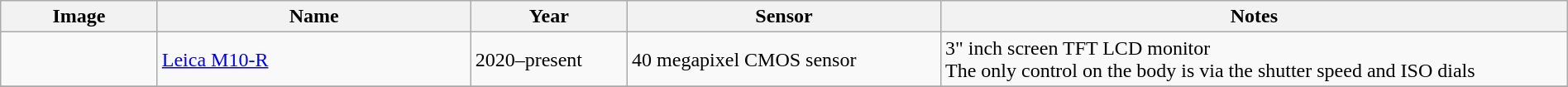<table width=100% class="wikitable">
<tr>
<th>Image</th>
<th width=20%>Name</th>
<th width=10%>Year</th>
<th width=20%>Sensor</th>
<th width=40%>Notes</th>
</tr>
<tr>
<td></td>
<td><a href='#'>Leica M10-R</a></td>
<td>2020–present</td>
<td>40 megapixel CMOS sensor</td>
<td> 3" inch screen TFT LCD monitor<br> The only control on the body is via the shutter speed and ISO dials</td>
</tr>
<tr>
</tr>
</table>
